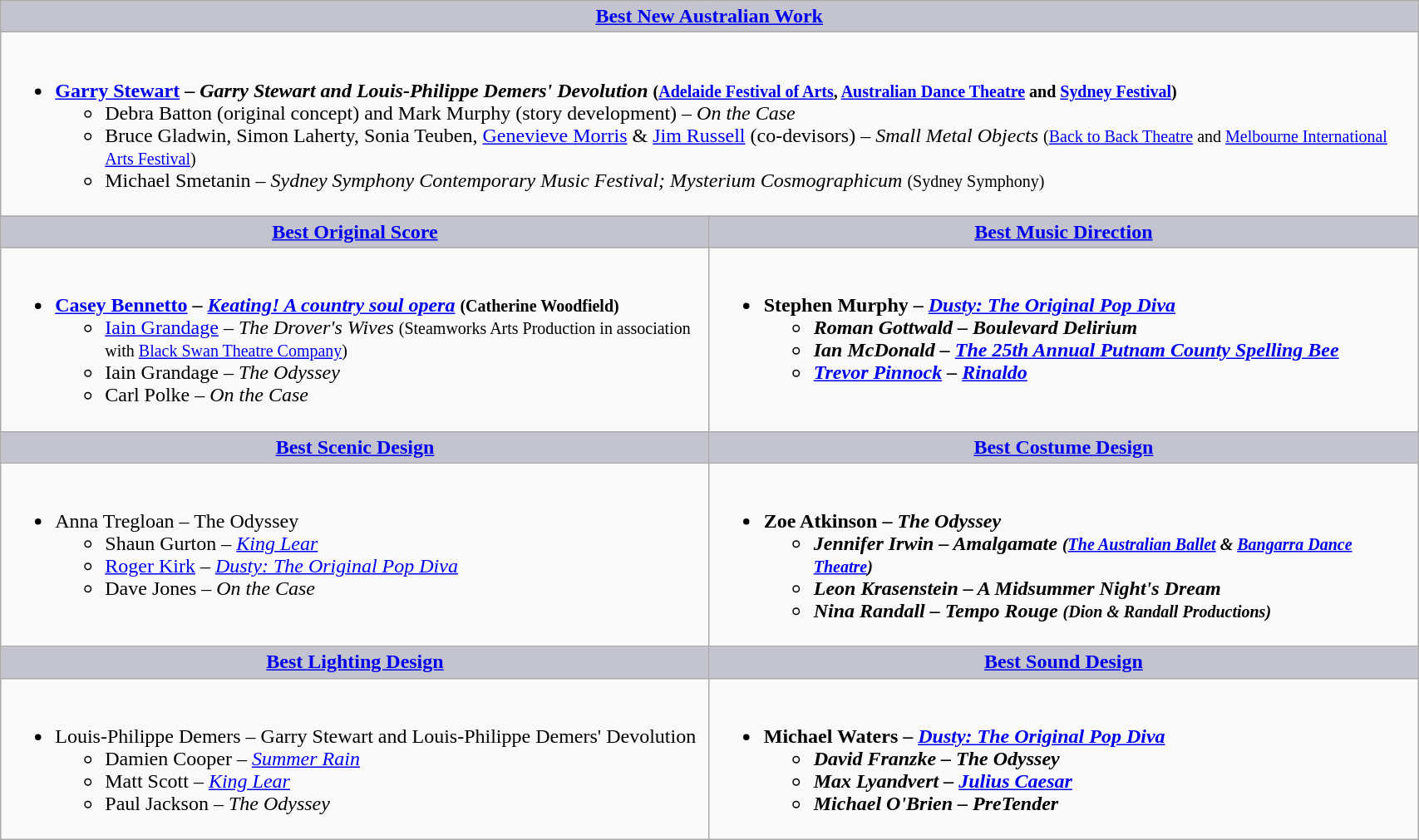<table class=wikitable width="90%" border="1" cellpadding="5" cellspacing="0" align="centre">
<tr>
<th colspan=2 style="background:#C4C3D0;width:50%"><a href='#'>Best New Australian Work</a></th>
</tr>
<tr>
<td colspan=2 valign="top"><br><ul><li><strong><a href='#'>Garry Stewart</a> – <em>Garry Stewart and Louis-Philippe Demers' Devolution</em> <small>(<a href='#'>Adelaide Festival of Arts</a>, <a href='#'>Australian Dance Theatre</a> and <a href='#'>Sydney Festival</a>)</small></strong><ul><li>Debra Batton (original concept) and Mark Murphy (story development) – <em>On the Case</em></li><li>Bruce Gladwin, Simon Laherty, Sonia Teuben, <a href='#'>Genevieve Morris</a> & <a href='#'>Jim Russell</a> (co-devisors) – <em>Small Metal Objects</em> <small>(<a href='#'>Back to Back Theatre</a> and <a href='#'>Melbourne International Arts Festival</a>)</small></li><li>Michael Smetanin – <em>Sydney Symphony Contemporary Music Festival; Mysterium Cosmographicum</em> <small>(Sydney Symphony)</small></li></ul></li></ul></td>
</tr>
<tr>
<th style="background:#C4C3D0;width:50%"><a href='#'>Best Original Score</a></th>
<th style="background:#C4C3D0;width:50%"><a href='#'>Best Music Direction</a></th>
</tr>
<tr>
<td valign="top"><br><ul><li><strong><a href='#'>Casey Bennetto</a> – <em><a href='#'>Keating! A country soul opera</a></em> <small>(Catherine Woodfield)</small></strong><ul><li><a href='#'>Iain Grandage</a> – <em>The Drover's Wives</em> <small>(Steamworks Arts Production in association with <a href='#'>Black Swan Theatre Company</a>)</small></li><li>Iain Grandage – <em>The Odyssey</em></li><li>Carl Polke – <em>On the Case</em></li></ul></li></ul></td>
<td valign="top"><br><ul><li><strong>Stephen Murphy – <em><a href='#'>Dusty: The Original Pop Diva</a><strong><em><ul><li>Roman Gottwald – </em>Boulevard Delirium<em></li><li>Ian McDonald – </em><a href='#'>The 25th Annual Putnam County Spelling Bee</a><em></li><li><a href='#'>Trevor Pinnock</a> – </em><a href='#'>Rinaldo</a><em></li></ul></li></ul></td>
</tr>
<tr>
<th style="background:#C4C3D0;width:50%"><a href='#'>Best Scenic Design</a></th>
<th style="background:#C4C3D0;width:50%"><a href='#'>Best Costume Design</a></th>
</tr>
<tr>
<td valign="top"><br><ul><li></strong>Anna Tregloan – </em>The Odyssey</em></strong><ul><li>Shaun Gurton – <em><a href='#'>King Lear</a></em></li><li><a href='#'>Roger Kirk</a> – <em><a href='#'>Dusty: The Original Pop Diva</a></em></li><li>Dave Jones – <em>On the Case</em></li></ul></li></ul></td>
<td valign="top"><br><ul><li><strong>Zoe Atkinson – <em>The Odyssey<strong><em><ul><li>Jennifer Irwin – </em>Amalgamate<em> <small>(<a href='#'>The Australian Ballet</a> & <a href='#'>Bangarra Dance Theatre</a>)</small></li><li>Leon Krasenstein – </em>A Midsummer Night's Dream<em></li><li>Nina Randall – </em>Tempo Rouge<em> <small>(Dion & Randall Productions)</small></li></ul></li></ul></td>
</tr>
<tr>
<th style="background:#C4C3D0;width:50%"><a href='#'>Best Lighting Design</a></th>
<th style="background:#C4C3D0;width:50%"><a href='#'>Best Sound Design</a></th>
</tr>
<tr>
<td valign="top"><br><ul><li></strong>Louis-Philippe Demers – </em>Garry Stewart and Louis-Philippe Demers' Devolution</em></strong><ul><li>Damien Cooper – <em><a href='#'>Summer Rain</a></em></li><li>Matt Scott – <em><a href='#'>King Lear</a></em></li><li>Paul Jackson – <em>The Odyssey</em></li></ul></li></ul></td>
<td valign="top"><br><ul><li><strong>Michael Waters – <em><a href='#'>Dusty: The Original Pop Diva</a><strong><em><ul><li>David Franzke – </em>The Odyssey<em></li><li>Max Lyandvert – </em><a href='#'>Julius Caesar</a><em></li><li>Michael O'Brien – </em>PreTender<em></li></ul></li></ul></td>
</tr>
</table>
